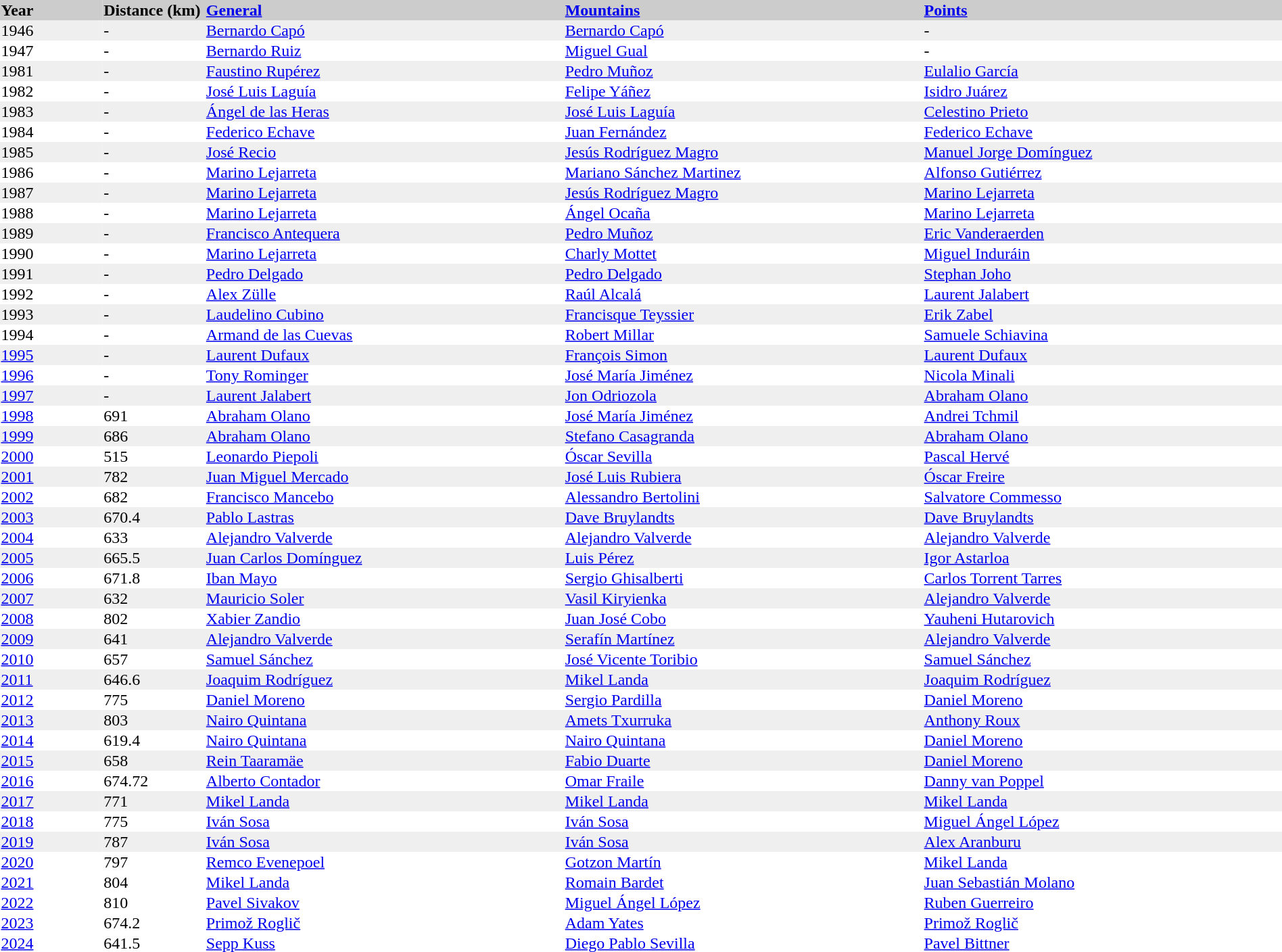<table width="100%" style="border-collapse: collapse">
<tr>
<td bgcolor="#CCCCCC" align="left" width="8%"><strong>Year</strong></td>
<td bgcolor="#CCCCCC" align="left" width="8%"><strong>Distance (km)</strong></td>
<td bgcolor="#CCCCCC" align="left" width="28%"><strong><a href='#'>General</a></strong></td>
<td bgcolor="#CCCCCC" align="left" width="28%"><strong><a href='#'>Mountains</a></strong></td>
<td bgcolor="#CCCCCC" align="left" width="28%"><strong><a href='#'>Points</a></strong></td>
</tr>
<tr bgcolor="#EFEFEF">
<td align="left">1946</td>
<td align="left">-</td>
<td align="left"> <a href='#'>Bernardo Capó</a></td>
<td align="left"> <a href='#'>Bernardo Capó</a></td>
<td align="left">-</td>
</tr>
<tr>
<td align="left">1947</td>
<td align="left">-</td>
<td align="left"> <a href='#'>Bernardo Ruiz</a></td>
<td align="left"> <a href='#'>Miguel Gual</a></td>
<td align="left">-</td>
</tr>
<tr bgcolor="#EFEFEF">
<td align="left">1981</td>
<td align="left">-</td>
<td align="left"> <a href='#'>Faustino Rupérez</a></td>
<td align="left"> <a href='#'>Pedro Muñoz</a></td>
<td align="left"> <a href='#'>Eulalio García</a></td>
</tr>
<tr>
<td align="left">1982</td>
<td align="left">-</td>
<td align="left"> <a href='#'>José Luis Laguía</a></td>
<td align="left"> <a href='#'>Felipe Yáñez</a></td>
<td align="left"> <a href='#'>Isidro Juárez</a></td>
</tr>
<tr bgcolor="#EFEFEF">
<td align="left">1983</td>
<td align="left">-</td>
<td align="left"> <a href='#'>Ángel de las Heras</a></td>
<td align="left"> <a href='#'>José Luis Laguía</a></td>
<td align="left"> <a href='#'>Celestino Prieto</a></td>
</tr>
<tr>
<td align="left">1984</td>
<td align="left">-</td>
<td align="left"> <a href='#'>Federico Echave</a></td>
<td align="left"> <a href='#'>Juan Fernández</a></td>
<td align="left"> <a href='#'>Federico Echave</a></td>
</tr>
<tr bgcolor="#EFEFEF">
<td align="left">1985</td>
<td align="left">-</td>
<td align="left"> <a href='#'>José Recio</a></td>
<td align="left"> <a href='#'>Jesús Rodríguez Magro</a></td>
<td align="left"> <a href='#'>Manuel Jorge Domínguez</a></td>
</tr>
<tr>
<td align="left">1986</td>
<td align="left">-</td>
<td align="left"> <a href='#'>Marino Lejarreta</a></td>
<td align="left"> <a href='#'>Mariano Sánchez Martinez</a></td>
<td align="left"> <a href='#'>Alfonso Gutiérrez</a></td>
</tr>
<tr bgcolor="#EFEFEF">
<td align="left">1987</td>
<td align="left">-</td>
<td align="left"> <a href='#'>Marino Lejarreta</a></td>
<td align="left"> <a href='#'>Jesús Rodríguez Magro</a></td>
<td align="left"> <a href='#'>Marino Lejarreta</a></td>
</tr>
<tr>
<td align="left">1988</td>
<td align="left">-</td>
<td align="left"> <a href='#'>Marino Lejarreta</a></td>
<td align="left"> <a href='#'>Ángel Ocaña</a></td>
<td align="left"> <a href='#'>Marino Lejarreta</a></td>
</tr>
<tr bgcolor="#EFEFEF">
<td align="left">1989</td>
<td align="left">-</td>
<td align="left"> <a href='#'>Francisco Antequera</a></td>
<td align="left"> <a href='#'>Pedro Muñoz</a></td>
<td align="left"> <a href='#'>Eric Vanderaerden</a></td>
</tr>
<tr>
<td align="left">1990</td>
<td align="left">-</td>
<td align="left"> <a href='#'>Marino Lejarreta</a></td>
<td align="left"> <a href='#'>Charly Mottet</a></td>
<td align="left"> <a href='#'>Miguel Induráin</a></td>
</tr>
<tr bgcolor="#EFEFEF">
<td align="left">1991</td>
<td align="left">-</td>
<td align="left"> <a href='#'>Pedro Delgado</a></td>
<td align="left"> <a href='#'>Pedro Delgado</a></td>
<td align="left"> <a href='#'>Stephan Joho</a></td>
</tr>
<tr>
<td align="left">1992</td>
<td align="left">-</td>
<td align="left"> <a href='#'>Alex Zülle</a></td>
<td align="left"> <a href='#'>Raúl Alcalá</a></td>
<td align="left"> <a href='#'>Laurent Jalabert</a></td>
</tr>
<tr bgcolor="#EFEFEF">
<td align="left">1993</td>
<td align="left">-</td>
<td align="left"> <a href='#'>Laudelino Cubino</a></td>
<td align="left"> <a href='#'>Francisque Teyssier</a></td>
<td align="left"> <a href='#'>Erik Zabel</a></td>
</tr>
<tr>
<td align="left">1994</td>
<td align="left">-</td>
<td align="left"> <a href='#'>Armand de las Cuevas</a></td>
<td align="left"> <a href='#'>Robert Millar</a></td>
<td align="left"> <a href='#'>Samuele Schiavina</a></td>
</tr>
<tr bgcolor="#EFEFEF">
<td align="left"><a href='#'>1995</a></td>
<td align="left">-</td>
<td align="left"> <a href='#'>Laurent Dufaux</a></td>
<td align="left"> <a href='#'>François Simon</a></td>
<td align="left"> <a href='#'>Laurent Dufaux</a></td>
</tr>
<tr>
<td align="left"><a href='#'>1996</a></td>
<td align="left">-</td>
<td align="left"> <a href='#'>Tony Rominger</a></td>
<td align="left"> <a href='#'>José María Jiménez</a></td>
<td align="left"> <a href='#'>Nicola Minali</a></td>
</tr>
<tr bgcolor="#EFEFEF">
<td align="left"><a href='#'>1997</a></td>
<td align="left">-</td>
<td align="left"> <a href='#'>Laurent Jalabert</a></td>
<td align="left"> <a href='#'>Jon Odriozola</a></td>
<td align="left"> <a href='#'>Abraham Olano</a></td>
</tr>
<tr>
<td align="left"><a href='#'>1998</a></td>
<td align="left">691</td>
<td align="left"> <a href='#'>Abraham Olano</a></td>
<td align="left"> <a href='#'>José María Jiménez</a></td>
<td align="left"> <a href='#'>Andrei Tchmil</a></td>
</tr>
<tr bgcolor="#EFEFEF">
<td align="left"><a href='#'>1999</a></td>
<td align="left">686</td>
<td align="left"> <a href='#'>Abraham Olano</a></td>
<td align="left"> <a href='#'>Stefano Casagranda</a></td>
<td align="left"> <a href='#'>Abraham Olano</a></td>
</tr>
<tr>
<td align="left"><a href='#'>2000</a></td>
<td align="left">515</td>
<td align="left"> <a href='#'>Leonardo Piepoli</a></td>
<td align="left"> <a href='#'>Óscar Sevilla</a></td>
<td align="left"> <a href='#'>Pascal Hervé</a></td>
</tr>
<tr bgcolor="#EFEFEF">
<td align="left"><a href='#'>2001</a></td>
<td align="left">782</td>
<td align="left"> <a href='#'>Juan Miguel Mercado</a></td>
<td align="left"> <a href='#'>José Luis Rubiera</a></td>
<td align="left"> <a href='#'>Óscar Freire</a></td>
</tr>
<tr>
<td align="left"><a href='#'>2002</a></td>
<td align="left">682</td>
<td align="left"> <a href='#'>Francisco Mancebo</a></td>
<td align="left"> <a href='#'>Alessandro Bertolini</a></td>
<td align="left"> <a href='#'>Salvatore Commesso</a></td>
</tr>
<tr bgcolor="#EFEFEF">
<td align="left"><a href='#'>2003</a></td>
<td align="left">670.4</td>
<td align="left"> <a href='#'>Pablo Lastras</a></td>
<td align="left"> <a href='#'>Dave Bruylandts</a></td>
<td align="left"> <a href='#'>Dave Bruylandts</a></td>
</tr>
<tr>
<td align="left"><a href='#'>2004</a></td>
<td align="left">633</td>
<td align="left"> <a href='#'>Alejandro Valverde</a></td>
<td align="left"> <a href='#'>Alejandro Valverde</a></td>
<td align="left"> <a href='#'>Alejandro Valverde</a></td>
</tr>
<tr bgcolor="#EFEFEF">
<td align="left"><a href='#'>2005</a></td>
<td align="left">665.5</td>
<td align="left"> <a href='#'>Juan Carlos Domínguez</a></td>
<td align="left"> <a href='#'>Luis Pérez</a></td>
<td align="left"> <a href='#'>Igor Astarloa</a></td>
</tr>
<tr>
<td align="left"><a href='#'>2006</a></td>
<td align="left">671.8</td>
<td align="left"> <a href='#'>Iban Mayo</a></td>
<td align="left"> <a href='#'>Sergio Ghisalberti</a></td>
<td align="left"> <a href='#'>Carlos Torrent Tarres</a></td>
</tr>
<tr bgcolor="#EFEFEF">
<td align="left"><a href='#'>2007</a></td>
<td align="left">632</td>
<td align="left"> <a href='#'>Mauricio Soler</a></td>
<td align="left"> <a href='#'>Vasil Kiryienka</a></td>
<td align="left"> <a href='#'>Alejandro Valverde</a></td>
</tr>
<tr>
<td align="left"><a href='#'>2008</a></td>
<td align="left">802</td>
<td align="left"> <a href='#'>Xabier Zandio</a></td>
<td align="left"> <a href='#'>Juan José Cobo</a></td>
<td align="left"> <a href='#'>Yauheni Hutarovich</a></td>
</tr>
<tr bgcolor="#EFEFEF">
<td align="left"><a href='#'>2009</a></td>
<td align="left">641</td>
<td align="left"> <a href='#'>Alejandro Valverde</a></td>
<td align="left"> <a href='#'>Serafín Martínez</a></td>
<td align="left"> <a href='#'>Alejandro Valverde</a></td>
</tr>
<tr>
<td align="left"><a href='#'>2010</a></td>
<td align="left">657</td>
<td align="left"> <a href='#'>Samuel Sánchez</a></td>
<td align="left"> <a href='#'>José Vicente Toribio</a></td>
<td align="left"> <a href='#'>Samuel Sánchez</a></td>
</tr>
<tr bgcolor="#EFEFEF">
<td align="left"><a href='#'>2011</a></td>
<td align="left">646.6</td>
<td align="left"> <a href='#'>Joaquim Rodríguez</a></td>
<td align="left"> <a href='#'>Mikel Landa</a></td>
<td align="left"> <a href='#'>Joaquim Rodríguez</a></td>
</tr>
<tr>
<td align="left"><a href='#'>2012</a></td>
<td align="left">775</td>
<td align="left"> <a href='#'>Daniel Moreno</a></td>
<td align="left"> <a href='#'>Sergio Pardilla</a></td>
<td align="left"> <a href='#'>Daniel Moreno</a></td>
</tr>
<tr bgcolor="#EFEFEF">
<td align="left"><a href='#'>2013</a></td>
<td align="left">803</td>
<td align="left"> <a href='#'>Nairo Quintana</a></td>
<td align="left"> <a href='#'>Amets Txurruka</a></td>
<td align="left"> <a href='#'>Anthony Roux</a></td>
</tr>
<tr>
<td align="left"><a href='#'>2014</a></td>
<td align="left">619.4</td>
<td align="left"> <a href='#'>Nairo Quintana</a></td>
<td align="left"> <a href='#'>Nairo Quintana</a></td>
<td align="left"> <a href='#'>Daniel Moreno</a></td>
</tr>
<tr bgcolor="#EFEFEF">
<td align="left"><a href='#'>2015</a></td>
<td align="left">658</td>
<td align="left"> <a href='#'>Rein Taaramäe</a></td>
<td align="left"> <a href='#'>Fabio Duarte</a></td>
<td align="left"> <a href='#'>Daniel Moreno</a></td>
</tr>
<tr>
<td align="left"><a href='#'>2016</a></td>
<td align="left">674.72</td>
<td align="left"> <a href='#'>Alberto Contador</a></td>
<td align="left"> <a href='#'>Omar Fraile</a></td>
<td align="left"> <a href='#'>Danny van Poppel</a></td>
</tr>
<tr bgcolor="#EFEFEF">
<td align="left"><a href='#'>2017</a></td>
<td align="left">771</td>
<td align="left"> <a href='#'>Mikel Landa</a></td>
<td align="left"> <a href='#'>Mikel Landa</a></td>
<td align="left"> <a href='#'>Mikel Landa</a></td>
</tr>
<tr>
<td align="left"><a href='#'>2018</a></td>
<td align="left">775</td>
<td align="left"> <a href='#'>Iván Sosa</a></td>
<td align="left"> <a href='#'>Iván Sosa</a></td>
<td align="left"> <a href='#'>Miguel Ángel López</a></td>
</tr>
<tr bgcolor="#EFEFEF">
<td align="left"><a href='#'>2019</a></td>
<td align="left">787</td>
<td align="left"> <a href='#'>Iván Sosa</a></td>
<td align="left"> <a href='#'>Iván Sosa</a></td>
<td align="left"> <a href='#'>Alex Aranburu</a></td>
</tr>
<tr>
<td align="left"><a href='#'>2020</a></td>
<td align="left">797</td>
<td align="left"> <a href='#'>Remco Evenepoel</a></td>
<td align="left"> <a href='#'>Gotzon Martín</a></td>
<td align="left"> <a href='#'>Mikel Landa</a></td>
</tr>
<tr>
<td align="left"><a href='#'>2021</a></td>
<td align="left">804</td>
<td align="left"> <a href='#'>Mikel Landa</a></td>
<td align="left"> <a href='#'>Romain Bardet</a></td>
<td align="left"> <a href='#'>Juan Sebastián Molano</a></td>
</tr>
<tr>
<td align="left"><a href='#'>2022</a></td>
<td align="left">810</td>
<td align="left"> <a href='#'>Pavel Sivakov</a></td>
<td align="left"> <a href='#'>Miguel Ángel López</a></td>
<td align="left"> <a href='#'>Ruben Guerreiro</a></td>
</tr>
<tr>
<td align="left"><a href='#'>2023</a></td>
<td align="left">674.2</td>
<td align="left"> <a href='#'>Primož Roglič</a></td>
<td align="left"> <a href='#'>Adam Yates</a></td>
<td align="left"> <a href='#'>Primož Roglič</a></td>
</tr>
<tr>
<td align="left"><a href='#'>2024</a></td>
<td align="left">641.5</td>
<td align="left"> <a href='#'>Sepp Kuss</a></td>
<td align="left"> <a href='#'>Diego Pablo Sevilla</a></td>
<td align="left"> <a href='#'>Pavel Bittner</a></td>
</tr>
</table>
